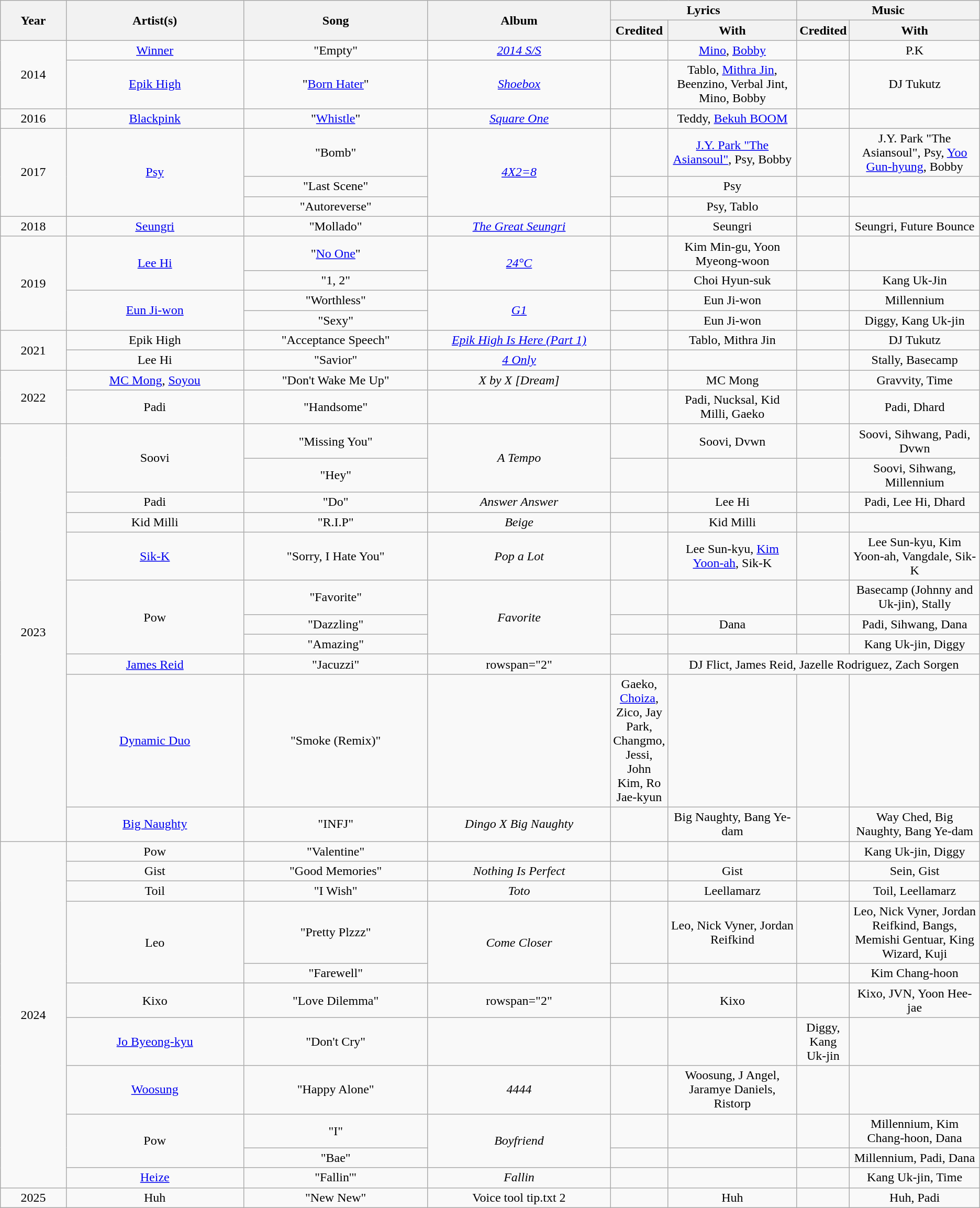<table class="wikitable" style="text-align:center;">
<tr>
<th rowspan="2" width="100px">Year</th>
<th rowspan="2" width="300px">Artist(s)</th>
<th rowspan="2" width="300px">Song</th>
<th rowspan="2" width="300px">Album</th>
<th colspan="2">Lyrics</th>
<th colspan="2">Music</th>
</tr>
<tr>
<th width="50px">Credited</th>
<th width="200px">With</th>
<th width="50px">Credited</th>
<th width="200px">With</th>
</tr>
<tr>
<td rowspan="2">2014</td>
<td><a href='#'>Winner</a></td>
<td>"Empty"</td>
<td><em><a href='#'>2014 S/S</a></em></td>
<td></td>
<td><a href='#'>Mino</a>, <a href='#'>Bobby</a></td>
<td></td>
<td>P.K</td>
</tr>
<tr>
<td><a href='#'>Epik High</a></td>
<td>"<a href='#'>Born Hater</a>" <br></td>
<td><em><a href='#'>Shoebox</a></em></td>
<td></td>
<td>Tablo, <a href='#'>Mithra Jin</a>, Beenzino, Verbal Jint, Mino, Bobby</td>
<td></td>
<td>DJ Tukutz</td>
</tr>
<tr>
<td>2016</td>
<td><a href='#'>Blackpink</a></td>
<td>"<a href='#'>Whistle</a>"</td>
<td><em><a href='#'>Square One</a></em></td>
<td></td>
<td>Teddy, <a href='#'>Bekuh BOOM</a></td>
<td></td>
<td></td>
</tr>
<tr>
<td rowspan="3">2017</td>
<td rowspan="3"><a href='#'>Psy</a></td>
<td>"Bomb" <br></td>
<td rowspan="3"><em><a href='#'>4X2=8</a></em></td>
<td></td>
<td><a href='#'>J.Y. Park "The Asiansoul"</a>, Psy, Bobby</td>
<td></td>
<td>J.Y. Park "The Asiansoul", Psy, <a href='#'>Yoo Gun-hyung</a>, Bobby</td>
</tr>
<tr>
<td>"Last Scene" <br></td>
<td></td>
<td>Psy</td>
<td></td>
<td></td>
</tr>
<tr>
<td>"Autoreverse" <br></td>
<td></td>
<td>Psy, Tablo</td>
<td></td>
<td></td>
</tr>
<tr>
<td>2018</td>
<td><a href='#'>Seungri</a></td>
<td>"Mollado" <br></td>
<td><em><a href='#'>The Great Seungri</a></em></td>
<td></td>
<td>Seungri</td>
<td></td>
<td>Seungri, Future Bounce</td>
</tr>
<tr>
<td rowspan="4">2019</td>
<td rowspan="2"><a href='#'>Lee Hi</a></td>
<td>"<a href='#'>No One</a>" <br></td>
<td rowspan="2"><em><a href='#'>24°C</a></em></td>
<td></td>
<td>Kim Min-gu, Yoon Myeong-woon</td>
<td></td>
<td></td>
</tr>
<tr>
<td>"1, 2" <br></td>
<td></td>
<td>Choi Hyun-suk</td>
<td></td>
<td>Kang Uk-Jin</td>
</tr>
<tr>
<td rowspan="2"><a href='#'>Eun Ji-won</a></td>
<td>"Worthless"</td>
<td rowspan="2"><em><a href='#'>G1</a></em></td>
<td></td>
<td>Eun Ji-won</td>
<td></td>
<td>Millennium</td>
</tr>
<tr>
<td>"Sexy"</td>
<td></td>
<td>Eun Ji-won</td>
<td></td>
<td>Diggy, Kang Uk-jin</td>
</tr>
<tr>
<td rowspan="2">2021</td>
<td>Epik High</td>
<td>"Acceptance Speech" <br></td>
<td><em><a href='#'>Epik High Is Here (Part 1)</a></em></td>
<td></td>
<td>Tablo, Mithra Jin</td>
<td></td>
<td>DJ Tukutz</td>
</tr>
<tr>
<td>Lee Hi</td>
<td>"Savior" <br></td>
<td><em><a href='#'>4 Only</a></em></td>
<td></td>
<td></td>
<td></td>
<td>Stally, Basecamp</td>
</tr>
<tr>
<td rowspan="2">2022</td>
<td><a href='#'>MC Mong</a>, <a href='#'>Soyou</a></td>
<td>"Don't Wake Me Up"</td>
<td><em>X by X [Dream]</em></td>
<td></td>
<td>MC Mong</td>
<td></td>
<td>Gravvity, Time</td>
</tr>
<tr>
<td>Padi</td>
<td>"Handsome" <br></td>
<td></td>
<td></td>
<td>Padi, Nucksal, Kid Milli, Gaeko</td>
<td></td>
<td>Padi, Dhard</td>
</tr>
<tr>
<td rowspan="11">2023</td>
<td rowspan="2">Soovi</td>
<td>"Missing You" <br></td>
<td rowspan="2"><em>A Tempo</em></td>
<td></td>
<td>Soovi, Dvwn</td>
<td></td>
<td>Soovi, Sihwang, Padi, Dvwn</td>
</tr>
<tr>
<td>"Hey"</td>
<td></td>
<td></td>
<td></td>
<td>Soovi, Sihwang, Millennium</td>
</tr>
<tr>
<td>Padi</td>
<td>"Do" <br></td>
<td><em>Answer Answer</em></td>
<td></td>
<td>Lee Hi</td>
<td></td>
<td>Padi, Lee Hi, Dhard</td>
</tr>
<tr>
<td>Kid Milli</td>
<td>"R.I.P" <br></td>
<td><em>Beige</em></td>
<td></td>
<td>Kid Milli</td>
<td></td>
<td></td>
</tr>
<tr>
<td><a href='#'>Sik-K</a></td>
<td>"Sorry, I Hate You" <br></td>
<td><em>Pop a Lot</em></td>
<td></td>
<td>Lee Sun-kyu, <a href='#'>Kim Yoon-ah</a>, Sik-K</td>
<td></td>
<td>Lee Sun-kyu, Kim Yoon-ah, Vangdale, Sik-K</td>
</tr>
<tr>
<td rowspan="3">Pow</td>
<td>"Favorite"</td>
<td rowspan="3"><em>Favorite</em></td>
<td></td>
<td></td>
<td></td>
<td>Basecamp (Johnny and Uk-jin), Stally</td>
</tr>
<tr>
<td>"Dazzling"</td>
<td></td>
<td>Dana</td>
<td></td>
<td>Padi, Sihwang, Dana</td>
</tr>
<tr>
<td>"Amazing"</td>
<td></td>
<td></td>
<td></td>
<td>Kang Uk-jin, Diggy</td>
</tr>
<tr>
<td><a href='#'>James Reid</a></td>
<td>"Jacuzzi" <br></td>
<td>rowspan="2" </td>
<td></td>
<td colspan="3">DJ Flict, James Reid, Jazelle Rodriguez, Zach Sorgen</td>
</tr>
<tr>
<td><a href='#'>Dynamic Duo</a></td>
<td>"Smoke (Remix)" <br></td>
<td></td>
<td>Gaeko, <a href='#'>Choiza</a>, Zico, Jay Park, Changmo, Jessi, John Kim, Ro Jae-kyun</td>
<td></td>
<td></td>
</tr>
<tr>
<td><a href='#'>Big Naughty</a></td>
<td>"INFJ" <br></td>
<td><em>Dingo X Big Naughty</em></td>
<td></td>
<td>Big Naughty, Bang Ye-dam</td>
<td></td>
<td>Way Ched, Big Naughty, Bang Ye-dam</td>
</tr>
<tr>
<td rowspan="11">2024</td>
<td>Pow</td>
<td>"Valentine"</td>
<td></td>
<td></td>
<td></td>
<td></td>
<td>Kang Uk-jin, Diggy</td>
</tr>
<tr>
<td>Gist</td>
<td>"Good Memories" <br></td>
<td><em>Nothing Is Perfect</em></td>
<td></td>
<td>Gist</td>
<td></td>
<td>Sein, Gist</td>
</tr>
<tr>
<td>Toil</td>
<td>"I Wish" <br></td>
<td><em>Toto</em></td>
<td></td>
<td>Leellamarz</td>
<td></td>
<td>Toil, Leellamarz</td>
</tr>
<tr>
<td rowspan="2">Leo</td>
<td>"Pretty Plzzz" <br></td>
<td rowspan="2"><em>Come Closer</em></td>
<td></td>
<td>Leo, Nick Vyner, Jordan Reifkind</td>
<td></td>
<td>Leo, Nick Vyner, Jordan Reifkind, Bangs, Memishi Gentuar, King Wizard, Kuji</td>
</tr>
<tr>
<td>"Farewell"</td>
<td></td>
<td></td>
<td></td>
<td>Kim Chang-hoon</td>
</tr>
<tr>
<td>Kixo</td>
<td>"Love Dilemma" <br></td>
<td>rowspan="2" </td>
<td></td>
<td>Kixo</td>
<td></td>
<td>Kixo, JVN, Yoon Hee-jae</td>
</tr>
<tr>
<td><a href='#'>Jo Byeong-kyu</a></td>
<td>"Don't Cry"</td>
<td></td>
<td></td>
<td></td>
<td>Diggy, Kang Uk-jin</td>
</tr>
<tr>
<td><a href='#'>Woosung</a></td>
<td>"Happy Alone" <br></td>
<td><em>4444</em></td>
<td></td>
<td>Woosung, J Angel, Jaramye Daniels, Ristorp</td>
<td></td>
<td></td>
</tr>
<tr>
<td rowspan="2">Pow</td>
<td>"I"</td>
<td rowspan="2"><em>Boyfriend</em></td>
<td></td>
<td></td>
<td></td>
<td>Millennium, Kim Chang-hoon, Dana</td>
</tr>
<tr>
<td>"Bae"</td>
<td></td>
<td></td>
<td></td>
<td>Millennium, Padi, Dana</td>
</tr>
<tr>
<td><a href='#'>Heize</a></td>
<td>"Fallin'"</td>
<td><em>Fallin<strong></td>
<td></td>
<td></td>
<td></td>
<td>Kang Uk-jin, Time</td>
</tr>
<tr>
<td>2025</td>
<td>Huh</td>
<td>"New New"</td>
<td></em>Voice tool tip.txt 2<em></td>
<td></td>
<td>Huh</td>
<td></td>
<td>Huh, Padi</td>
</tr>
</table>
